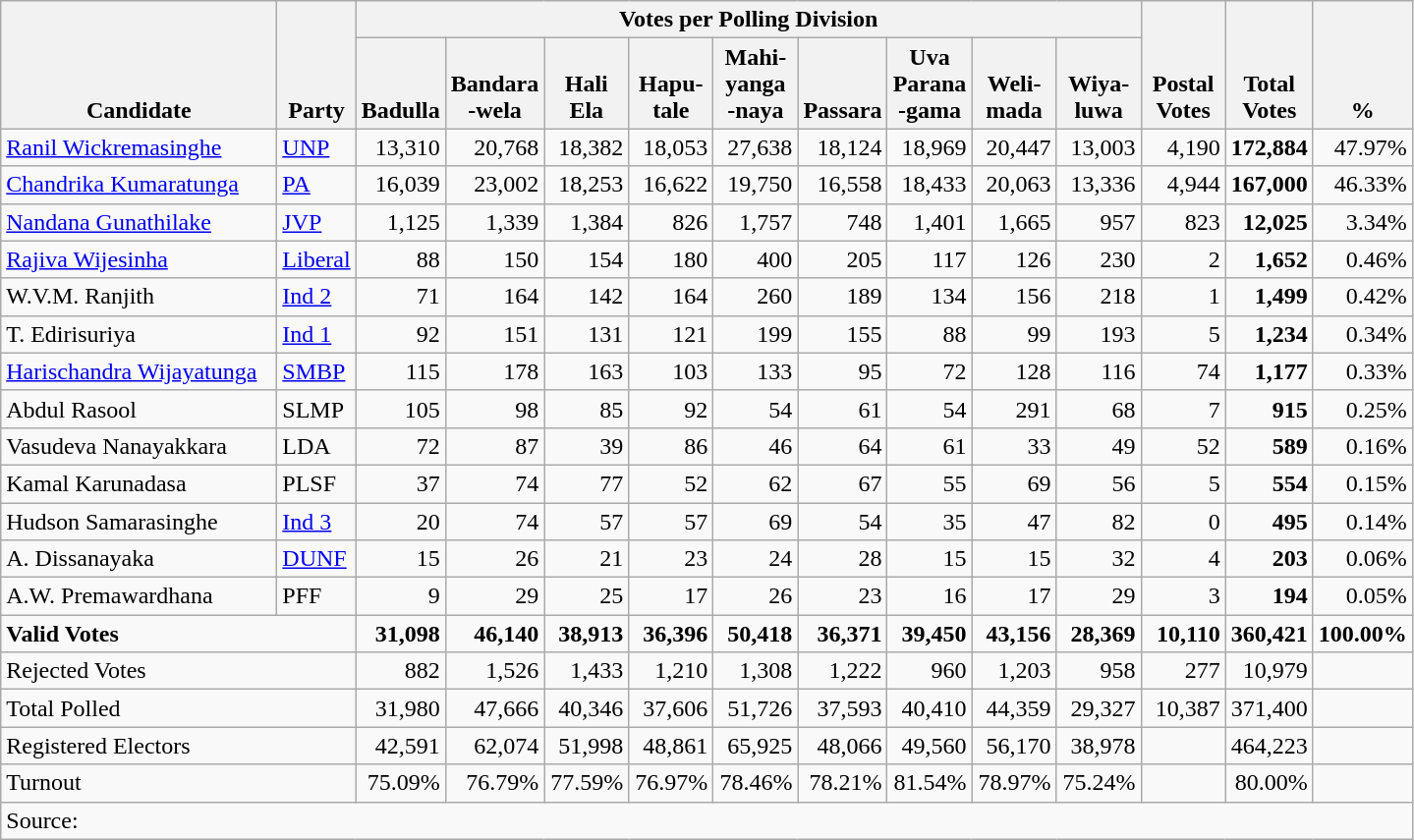<table class="wikitable" border="1" style="text-align:right;">
<tr>
<th align=left valign=bottom rowspan=2 width="180">Candidate</th>
<th align=left valign=bottom rowspan=2 width="40">Party</th>
<th colspan=9>Votes per Polling Division</th>
<th align=center valign=bottom rowspan=2 width="50">Postal<br>Votes</th>
<th align=center valign=bottom rowspan=2 width="50">Total Votes</th>
<th align=center valign=bottom rowspan=2 width="50">%</th>
</tr>
<tr>
<th align=center valign=bottom width="50">Badulla</th>
<th align=center valign=bottom width="50">Bandara<br>-wela</th>
<th align=center valign=bottom width="50">Hali<br>Ela</th>
<th !align=center valign=bottom width="50">Hapu-<br>tale</th>
<th align=center valign=bottom width="50">Mahi-<br>yanga<br>-naya</th>
<th align=center valign=bottom width="50">Passara</th>
<th align=center valign=bottom width="50">Uva<br>Parana<br>-gama</th>
<th align=center valign=bottom width="50">Weli-<br>mada</th>
<th align=center valign=bottom width="50">Wiya-<br>luwa</th>
</tr>
<tr>
<td align=left><a href='#'>Ranil Wickremasinghe</a></td>
<td align=left><a href='#'>UNP</a></td>
<td>13,310</td>
<td>20,768</td>
<td>18,382</td>
<td>18,053</td>
<td>27,638</td>
<td>18,124</td>
<td>18,969</td>
<td>20,447</td>
<td>13,003</td>
<td>4,190</td>
<td><strong>172,884</strong></td>
<td>47.97%</td>
</tr>
<tr>
<td align=left><a href='#'>Chandrika Kumaratunga</a></td>
<td align=left><a href='#'>PA</a></td>
<td>16,039</td>
<td>23,002</td>
<td>18,253</td>
<td>16,622</td>
<td>19,750</td>
<td>16,558</td>
<td>18,433</td>
<td>20,063</td>
<td>13,336</td>
<td>4,944</td>
<td><strong>167,000</strong></td>
<td>46.33%</td>
</tr>
<tr>
<td align=left><a href='#'>Nandana Gunathilake</a></td>
<td align=left><a href='#'>JVP</a></td>
<td>1,125</td>
<td>1,339</td>
<td>1,384</td>
<td>826</td>
<td>1,757</td>
<td>748</td>
<td>1,401</td>
<td>1,665</td>
<td>957</td>
<td>823</td>
<td><strong>12,025</strong></td>
<td>3.34%</td>
</tr>
<tr>
<td align=left><a href='#'>Rajiva Wijesinha</a></td>
<td align=left><a href='#'>Liberal</a></td>
<td>88</td>
<td>150</td>
<td>154</td>
<td>180</td>
<td>400</td>
<td>205</td>
<td>117</td>
<td>126</td>
<td>230</td>
<td>2</td>
<td><strong>1,652</strong></td>
<td>0.46%</td>
</tr>
<tr>
<td align=left>W.V.M. Ranjith</td>
<td align=left><a href='#'>Ind 2</a></td>
<td>71</td>
<td>164</td>
<td>142</td>
<td>164</td>
<td>260</td>
<td>189</td>
<td>134</td>
<td>156</td>
<td>218</td>
<td>1</td>
<td><strong>1,499</strong></td>
<td>0.42%</td>
</tr>
<tr>
<td align=left>T. Edirisuriya</td>
<td align=left><a href='#'>Ind 1</a></td>
<td>92</td>
<td>151</td>
<td>131</td>
<td>121</td>
<td>199</td>
<td>155</td>
<td>88</td>
<td>99</td>
<td>193</td>
<td>5</td>
<td><strong>1,234</strong></td>
<td>0.34%</td>
</tr>
<tr>
<td align=left><a href='#'>Harischandra Wijayatunga</a></td>
<td align=left><a href='#'>SMBP</a></td>
<td>115</td>
<td>178</td>
<td>163</td>
<td>103</td>
<td>133</td>
<td>95</td>
<td>72</td>
<td>128</td>
<td>116</td>
<td>74</td>
<td><strong>1,177</strong></td>
<td>0.33%</td>
</tr>
<tr>
<td align=left>Abdul Rasool</td>
<td align=left>SLMP</td>
<td>105</td>
<td>98</td>
<td>85</td>
<td>92</td>
<td>54</td>
<td>61</td>
<td>54</td>
<td>291</td>
<td>68</td>
<td>7</td>
<td><strong>915</strong></td>
<td>0.25%</td>
</tr>
<tr>
<td align=left>Vasudeva Nanayakkara</td>
<td align=left>LDA</td>
<td>72</td>
<td>87</td>
<td>39</td>
<td>86</td>
<td>46</td>
<td>64</td>
<td>61</td>
<td>33</td>
<td>49</td>
<td>52</td>
<td><strong>589</strong></td>
<td>0.16%</td>
</tr>
<tr>
<td align=left>Kamal Karunadasa</td>
<td align=left>PLSF</td>
<td>37</td>
<td>74</td>
<td>77</td>
<td>52</td>
<td>62</td>
<td>67</td>
<td>55</td>
<td>69</td>
<td>56</td>
<td>5</td>
<td><strong>554</strong></td>
<td>0.15%</td>
</tr>
<tr>
<td align=left>Hudson Samarasinghe</td>
<td align=left><a href='#'>Ind 3</a></td>
<td>20</td>
<td>74</td>
<td>57</td>
<td>57</td>
<td>69</td>
<td>54</td>
<td>35</td>
<td>47</td>
<td>82</td>
<td>0</td>
<td><strong>495</strong></td>
<td>0.14%</td>
</tr>
<tr>
<td align=left>A. Dissanayaka</td>
<td align=left><a href='#'>DUNF</a></td>
<td>15</td>
<td>26</td>
<td>21</td>
<td>23</td>
<td>24</td>
<td>28</td>
<td>15</td>
<td>15</td>
<td>32</td>
<td>4</td>
<td><strong>203</strong></td>
<td>0.06%</td>
</tr>
<tr>
<td align=left>A.W. Premawardhana</td>
<td align=left>PFF</td>
<td>9</td>
<td>29</td>
<td>25</td>
<td>17</td>
<td>26</td>
<td>23</td>
<td>16</td>
<td>17</td>
<td>29</td>
<td>3</td>
<td><strong>194</strong></td>
<td>0.05%</td>
</tr>
<tr>
<td align=left colspan=2><strong>Valid Votes</strong></td>
<td><strong>31,098</strong></td>
<td><strong>46,140</strong></td>
<td><strong>38,913</strong></td>
<td><strong>36,396</strong></td>
<td><strong>50,418</strong></td>
<td><strong>36,371</strong></td>
<td><strong>39,450</strong></td>
<td><strong>43,156</strong></td>
<td><strong>28,369</strong></td>
<td><strong>10,110</strong></td>
<td><strong>360,421</strong></td>
<td><strong>100.00%</strong></td>
</tr>
<tr>
<td align=left colspan=2>Rejected Votes</td>
<td>882</td>
<td>1,526</td>
<td>1,433</td>
<td>1,210</td>
<td>1,308</td>
<td>1,222</td>
<td>960</td>
<td>1,203</td>
<td>958</td>
<td>277</td>
<td>10,979</td>
<td></td>
</tr>
<tr>
<td align=left colspan=2>Total Polled</td>
<td>31,980</td>
<td>47,666</td>
<td>40,346</td>
<td>37,606</td>
<td>51,726</td>
<td>37,593</td>
<td>40,410</td>
<td>44,359</td>
<td>29,327</td>
<td>10,387</td>
<td>371,400</td>
<td></td>
</tr>
<tr>
<td align=left colspan=2>Registered Electors</td>
<td>42,591</td>
<td>62,074</td>
<td>51,998</td>
<td>48,861</td>
<td>65,925</td>
<td>48,066</td>
<td>49,560</td>
<td>56,170</td>
<td>38,978</td>
<td></td>
<td>464,223</td>
<td></td>
</tr>
<tr>
<td align=left colspan=2>Turnout</td>
<td>75.09%</td>
<td>76.79%</td>
<td>77.59%</td>
<td>76.97%</td>
<td>78.46%</td>
<td>78.21%</td>
<td>81.54%</td>
<td>78.97%</td>
<td>75.24%</td>
<td></td>
<td>80.00%</td>
<td></td>
</tr>
<tr>
<td align=left colspan=14>Source:</td>
</tr>
</table>
